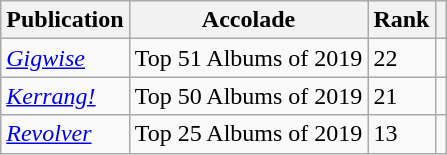<table class="wikitable sortable">
<tr>
<th>Publication</th>
<th>Accolade</th>
<th>Rank</th>
<th class="unsortable"></th>
</tr>
<tr>
<td><em><a href='#'>Gigwise</a></em></td>
<td>Top 51 Albums of 2019</td>
<td>22</td>
<td></td>
</tr>
<tr>
<td><em><a href='#'>Kerrang!</a></em></td>
<td>Top 50 Albums of 2019</td>
<td>21</td>
<td></td>
</tr>
<tr>
<td><em><a href='#'>Revolver</a></em></td>
<td>Top 25 Albums of 2019</td>
<td>13</td>
<td></td>
</tr>
</table>
